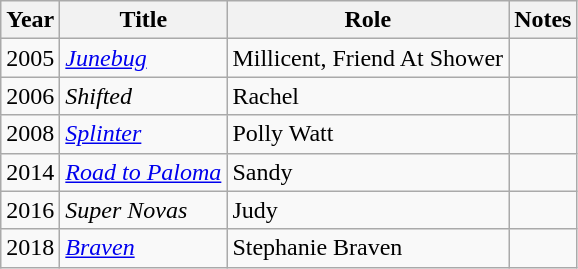<table class="wikitable">
<tr>
<th>Year</th>
<th>Title</th>
<th>Role</th>
<th>Notes</th>
</tr>
<tr>
<td>2005</td>
<td><em><a href='#'>Junebug</a></em></td>
<td>Millicent, Friend At Shower</td>
<td></td>
</tr>
<tr>
<td>2006</td>
<td><em>Shifted</em></td>
<td>Rachel</td>
<td></td>
</tr>
<tr>
<td>2008</td>
<td><em><a href='#'>Splinter</a></em></td>
<td>Polly Watt</td>
<td></td>
</tr>
<tr>
<td>2014</td>
<td><em><a href='#'>Road to Paloma</a></em></td>
<td>Sandy</td>
<td></td>
</tr>
<tr>
<td>2016</td>
<td><em>Super Novas</em></td>
<td>Judy</td>
<td></td>
</tr>
<tr>
<td>2018</td>
<td><em><a href='#'>Braven</a></em></td>
<td>Stephanie Braven</td>
<td></td>
</tr>
</table>
